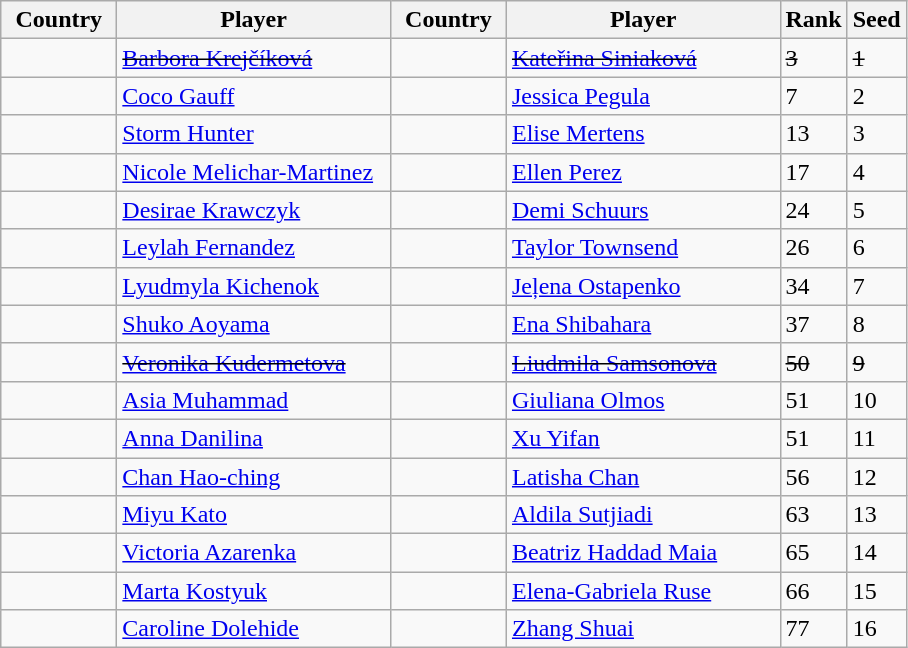<table class="sortable wikitable">
<tr>
<th width="70">Country</th>
<th width="175">Player</th>
<th width="70">Country</th>
<th width="175">Player</th>
<th>Rank</th>
<th>Seed</th>
</tr>
<tr>
<td><s></s></td>
<td><s><a href='#'>Barbora Krejčíková</a></s></td>
<td><s></s></td>
<td><s><a href='#'>Kateřina Siniaková</a></s></td>
<td><s>3</s></td>
<td><s>1</s></td>
</tr>
<tr>
<td></td>
<td><a href='#'>Coco Gauff</a></td>
<td></td>
<td><a href='#'>Jessica Pegula</a></td>
<td>7</td>
<td>2</td>
</tr>
<tr>
<td></td>
<td><a href='#'>Storm Hunter</a></td>
<td></td>
<td><a href='#'>Elise Mertens</a></td>
<td>13</td>
<td>3</td>
</tr>
<tr>
<td></td>
<td><a href='#'>Nicole Melichar-Martinez</a></td>
<td></td>
<td><a href='#'>Ellen Perez</a></td>
<td>17</td>
<td>4</td>
</tr>
<tr>
<td></td>
<td><a href='#'>Desirae Krawczyk</a></td>
<td></td>
<td><a href='#'>Demi Schuurs</a></td>
<td>24</td>
<td>5</td>
</tr>
<tr>
<td></td>
<td><a href='#'>Leylah Fernandez</a></td>
<td></td>
<td><a href='#'>Taylor Townsend</a></td>
<td>26</td>
<td>6</td>
</tr>
<tr>
<td></td>
<td><a href='#'>Lyudmyla Kichenok</a></td>
<td></td>
<td><a href='#'>Jeļena Ostapenko</a></td>
<td>34</td>
<td>7</td>
</tr>
<tr>
<td></td>
<td><a href='#'>Shuko Aoyama</a></td>
<td></td>
<td><a href='#'>Ena Shibahara</a></td>
<td>37</td>
<td>8</td>
</tr>
<tr>
<td></td>
<td><s><a href='#'>Veronika Kudermetova</a></s></td>
<td></td>
<td><s><a href='#'>Liudmila Samsonova</a></s></td>
<td><s>50</s></td>
<td><s>9</s></td>
</tr>
<tr>
<td></td>
<td><a href='#'>Asia Muhammad</a></td>
<td></td>
<td><a href='#'>Giuliana Olmos</a></td>
<td>51</td>
<td>10</td>
</tr>
<tr>
<td></td>
<td><a href='#'>Anna Danilina</a></td>
<td></td>
<td><a href='#'>Xu Yifan</a></td>
<td>51</td>
<td>11</td>
</tr>
<tr>
<td></td>
<td><a href='#'>Chan Hao-ching</a></td>
<td></td>
<td><a href='#'>Latisha Chan</a></td>
<td>56</td>
<td>12</td>
</tr>
<tr>
<td></td>
<td><a href='#'>Miyu Kato</a></td>
<td></td>
<td><a href='#'>Aldila Sutjiadi</a></td>
<td>63</td>
<td>13</td>
</tr>
<tr>
<td></td>
<td><a href='#'>Victoria Azarenka</a></td>
<td></td>
<td><a href='#'>Beatriz Haddad Maia</a></td>
<td>65</td>
<td>14</td>
</tr>
<tr>
<td></td>
<td><a href='#'>Marta Kostyuk</a></td>
<td></td>
<td><a href='#'>Elena-Gabriela Ruse</a></td>
<td>66</td>
<td>15</td>
</tr>
<tr>
<td></td>
<td><a href='#'>Caroline Dolehide</a></td>
<td></td>
<td><a href='#'>Zhang Shuai</a></td>
<td>77</td>
<td>16</td>
</tr>
</table>
